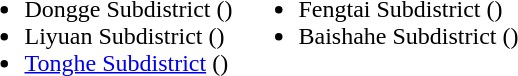<table>
<tr>
<td valign="top"><br><ul><li>Dongge Subdistrict ()</li><li>Liyuan Subdistrict ()</li><li><a href='#'>Tonghe Subdistrict</a> ()</li></ul></td>
<td valign="top"><br><ul><li>Fengtai Subdistrict ()</li><li>Baishahe Subdistrict ()</li></ul></td>
</tr>
</table>
